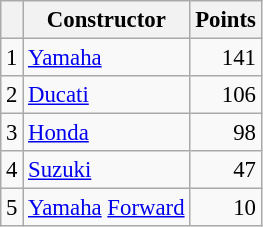<table class="wikitable" style="font-size: 95%;">
<tr>
<th></th>
<th>Constructor</th>
<th>Points</th>
</tr>
<tr>
<td align=center>1</td>
<td> <a href='#'>Yamaha</a></td>
<td align=right>141</td>
</tr>
<tr>
<td align=center>2</td>
<td> <a href='#'>Ducati</a></td>
<td align=right>106</td>
</tr>
<tr>
<td align=center>3</td>
<td> <a href='#'>Honda</a></td>
<td align=right>98</td>
</tr>
<tr>
<td align=center>4</td>
<td> <a href='#'>Suzuki</a></td>
<td align=right>47</td>
</tr>
<tr>
<td align=center>5</td>
<td> <a href='#'>Yamaha</a> <a href='#'>Forward</a></td>
<td align=right>10</td>
</tr>
</table>
